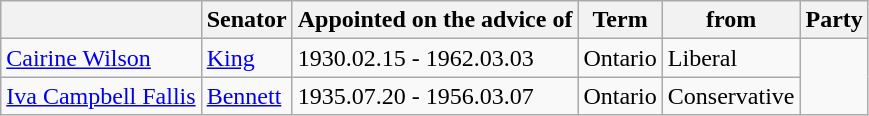<table class="sortable wikitable">
<tr>
<th></th>
<th>Senator</th>
<th>Appointed on the advice of</th>
<th>Term</th>
<th>from</th>
<th>Party</th>
</tr>
<tr>
<td><a href='#'>Cairine Wilson</a></td>
<td><a href='#'>King</a></td>
<td>1930.02.15 - 1962.03.03</td>
<td>Ontario</td>
<td>Liberal</td>
</tr>
<tr>
<td><a href='#'>Iva Campbell Fallis</a></td>
<td><a href='#'>Bennett</a></td>
<td>1935.07.20 - 1956.03.07</td>
<td>Ontario</td>
<td>Conservative</td>
</tr>
</table>
